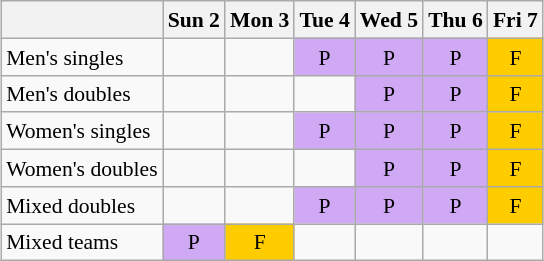<table class="wikitable" style="margin:0.5em auto; font-size:90%; line-height:1.25em; text-align:center;">
<tr>
<th></th>
<th>Sun 2</th>
<th>Mon 3</th>
<th>Tue 4</th>
<th>Wed 5</th>
<th>Thu 6</th>
<th>Fri 7</th>
</tr>
<tr>
<td align=left>Men's singles</td>
<td></td>
<td></td>
<td style="background-color:#D0A9F5;">P</td>
<td style="background-color:#D0A9F5;">P</td>
<td style="background-color:#D0A9F5;">P</td>
<td style="background-color:#FFCC00;">F</td>
</tr>
<tr>
<td align=left>Men's doubles</td>
<td></td>
<td></td>
<td></td>
<td style="background-color:#D0A9F5;">P</td>
<td style="background-color:#D0A9F5;">P</td>
<td style="background-color:#FFCC00;">F</td>
</tr>
<tr>
<td align=left>Women's singles</td>
<td></td>
<td></td>
<td style="background-color:#D0A9F5;">P</td>
<td style="background-color:#D0A9F5;">P</td>
<td style="background-color:#D0A9F5;">P</td>
<td style="background-color:#FFCC00;">F</td>
</tr>
<tr>
<td align=left>Women's doubles</td>
<td></td>
<td></td>
<td></td>
<td style="background-color:#D0A9F5;">P</td>
<td style="background-color:#D0A9F5;">P</td>
<td style="background-color:#FFCC00;">F</td>
</tr>
<tr>
<td align=left>Mixed doubles</td>
<td></td>
<td></td>
<td style="background-color:#D0A9F5;">P</td>
<td style="background-color:#D0A9F5;">P</td>
<td style="background-color:#D0A9F5;">P</td>
<td style="background-color:#FFCC00;">F</td>
</tr>
<tr>
<td align=left>Mixed teams</td>
<td style="background-color:#D0A9F5;">P</td>
<td style="background-color:#FFCC00;">F</td>
<td></td>
<td></td>
<td></td>
<td></td>
</tr>
</table>
